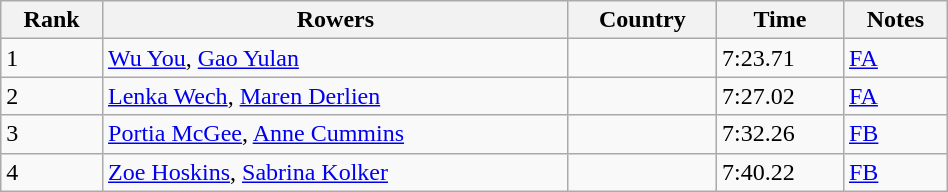<table class="wikitable sortable" width=50%>
<tr>
<th>Rank</th>
<th>Rowers</th>
<th>Country</th>
<th>Time</th>
<th>Notes</th>
</tr>
<tr>
<td>1</td>
<td><a href='#'>Wu You</a>, <a href='#'>Gao Yulan</a></td>
<td></td>
<td>7:23.71</td>
<td><a href='#'>FA</a></td>
</tr>
<tr>
<td>2</td>
<td><a href='#'>Lenka Wech</a>, <a href='#'>Maren Derlien</a></td>
<td></td>
<td>7:27.02</td>
<td><a href='#'>FA</a></td>
</tr>
<tr>
<td>3</td>
<td><a href='#'>Portia McGee</a>, <a href='#'>Anne Cummins</a></td>
<td></td>
<td>7:32.26</td>
<td><a href='#'>FB</a></td>
</tr>
<tr>
<td>4</td>
<td><a href='#'>Zoe Hoskins</a>, <a href='#'>Sabrina Kolker</a></td>
<td></td>
<td>7:40.22</td>
<td><a href='#'>FB</a></td>
</tr>
</table>
